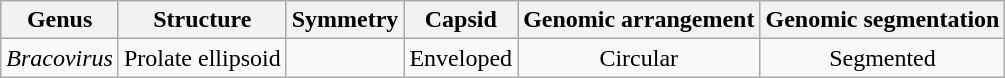<table class="wikitable sortable" style="text-align:center">
<tr>
<th>Genus</th>
<th>Structure</th>
<th>Symmetry</th>
<th>Capsid</th>
<th>Genomic arrangement</th>
<th>Genomic segmentation</th>
</tr>
<tr>
<td><em>Bracovirus</em></td>
<td>Prolate ellipsoid</td>
<td></td>
<td>Enveloped</td>
<td>Circular</td>
<td>Segmented</td>
</tr>
</table>
